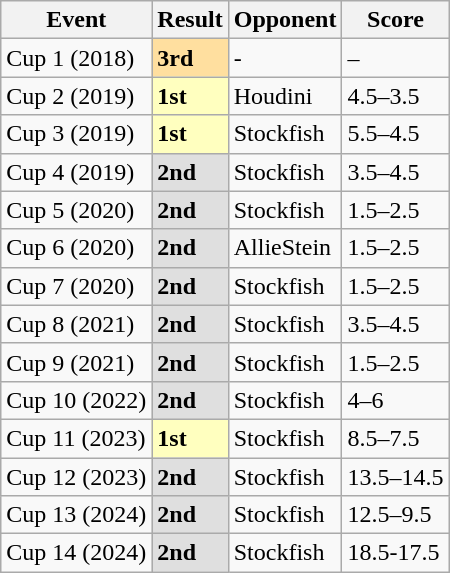<table class="wikitable">
<tr>
<th>Event</th>
<th>Result</th>
<th>Opponent</th>
<th>Score</th>
</tr>
<tr>
<td>Cup 1 (2018)</td>
<td style="background:#FFDF9F;"><strong>3rd</strong></td>
<td>-</td>
<td>–</td>
</tr>
<tr>
<td>Cup 2 (2019)</td>
<td style="background:#FFFFBF;"><strong>1st</strong></td>
<td>Houdini</td>
<td>4.5–3.5</td>
</tr>
<tr>
<td>Cup 3 (2019)</td>
<td style="background:#FFFFBF;"><strong>1st</strong></td>
<td>Stockfish</td>
<td>5.5–4.5</td>
</tr>
<tr>
<td>Cup 4 (2019)</td>
<td style="background:#DFDFDF;"><strong>2nd</strong></td>
<td>Stockfish</td>
<td>3.5–4.5</td>
</tr>
<tr>
<td>Cup 5 (2020)</td>
<td style="background:#DFDFDF;"><strong>2nd</strong></td>
<td>Stockfish</td>
<td>1.5–2.5</td>
</tr>
<tr>
<td>Cup 6 (2020)</td>
<td style="background:#DFDFDF;"><strong>2nd</strong></td>
<td>AllieStein</td>
<td>1.5–2.5</td>
</tr>
<tr>
<td>Cup 7 (2020)</td>
<td style="background:#DFDFDF;"><strong>2nd</strong></td>
<td>Stockfish</td>
<td>1.5–2.5</td>
</tr>
<tr>
<td>Cup 8 (2021)</td>
<td style="background:#DFDFDF;"><strong>2nd</strong></td>
<td>Stockfish</td>
<td>3.5–4.5</td>
</tr>
<tr>
<td>Cup 9 (2021)</td>
<td style="background:#DFDFDF;"><strong>2nd</strong></td>
<td>Stockfish</td>
<td>1.5–2.5</td>
</tr>
<tr>
<td>Cup 10 (2022)</td>
<td style="background:#DFDFDF;"><strong>2nd</strong></td>
<td>Stockfish</td>
<td>4–6</td>
</tr>
<tr>
<td>Cup 11 (2023)</td>
<td style="background:#FFFFBF;"><strong>1st</strong></td>
<td>Stockfish</td>
<td>8.5–7.5</td>
</tr>
<tr>
<td>Cup 12 (2023)</td>
<td style="background:#DFDFDF;"><strong>2nd</strong></td>
<td>Stockfish</td>
<td>13.5–14.5</td>
</tr>
<tr>
<td>Cup 13 (2024)</td>
<td style="background:#DFDFDF;"><strong>2nd</strong></td>
<td>Stockfish</td>
<td>12.5–9.5</td>
</tr>
<tr>
<td>Cup 14 (2024)</td>
<td style="background:#DFDFDF;"><strong>2nd</strong></td>
<td>Stockfish</td>
<td>18.5-17.5</td>
</tr>
</table>
